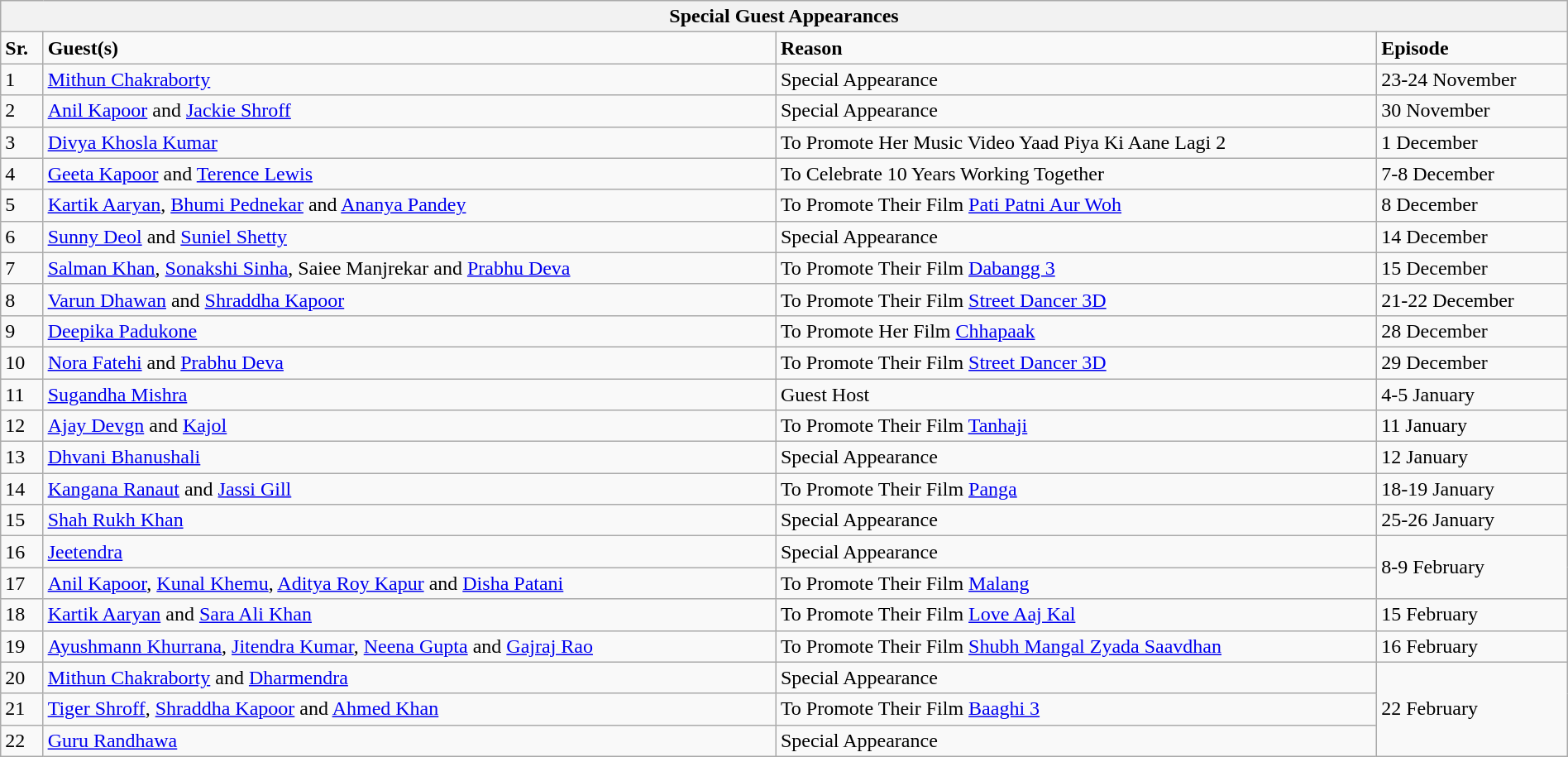<table class=wikitable style="width: 100%;">
<tr>
<th colspan=7>Special Guest Appearances</th>
</tr>
<tr>
<td><strong>Sr.</strong></td>
<td><strong>Guest(s)</strong></td>
<td><strong>Reason</strong></td>
<td><strong>Episode</strong></td>
</tr>
<tr>
<td>1</td>
<td><a href='#'>Mithun Chakraborty</a></td>
<td>Special Appearance</td>
<td>23-24 November</td>
</tr>
<tr>
<td>2</td>
<td><a href='#'>Anil Kapoor</a> and <a href='#'>Jackie Shroff</a></td>
<td>Special Appearance</td>
<td>30 November</td>
</tr>
<tr>
<td>3</td>
<td><a href='#'>Divya Khosla Kumar</a></td>
<td>To Promote Her Music Video Yaad Piya Ki Aane Lagi 2</td>
<td>1 December</td>
</tr>
<tr>
<td>4</td>
<td><a href='#'>Geeta Kapoor</a> and <a href='#'>Terence Lewis</a></td>
<td>To Celebrate 10 Years Working Together</td>
<td>7-8 December</td>
</tr>
<tr>
<td>5</td>
<td><a href='#'>Kartik Aaryan</a>, <a href='#'>Bhumi Pednekar</a> and <a href='#'>Ananya Pandey</a></td>
<td>To Promote Their Film <a href='#'>Pati Patni Aur Woh</a></td>
<td>8 December</td>
</tr>
<tr>
<td>6</td>
<td><a href='#'>Sunny Deol</a> and <a href='#'>Suniel Shetty</a></td>
<td>Special Appearance</td>
<td>14 December</td>
</tr>
<tr>
<td>7</td>
<td><a href='#'>Salman Khan</a>, <a href='#'>Sonakshi Sinha</a>, Saiee Manjrekar and <a href='#'>Prabhu Deva</a></td>
<td>To Promote Their Film <a href='#'>Dabangg 3</a></td>
<td>15 December</td>
</tr>
<tr>
<td>8</td>
<td><a href='#'>Varun Dhawan</a> and <a href='#'>Shraddha Kapoor</a></td>
<td>To Promote Their Film <a href='#'>Street Dancer 3D</a></td>
<td>21-22 December</td>
</tr>
<tr>
<td>9</td>
<td><a href='#'>Deepika Padukone</a></td>
<td>To Promote Her Film <a href='#'>Chhapaak</a></td>
<td>28 December</td>
</tr>
<tr>
<td>10</td>
<td><a href='#'>Nora Fatehi</a> and <a href='#'>Prabhu Deva</a></td>
<td>To Promote Their Film <a href='#'>Street Dancer 3D</a></td>
<td>29 December</td>
</tr>
<tr>
<td>11</td>
<td><a href='#'>Sugandha Mishra</a></td>
<td>Guest Host</td>
<td>4-5 January</td>
</tr>
<tr>
<td>12</td>
<td><a href='#'>Ajay Devgn</a> and <a href='#'>Kajol</a></td>
<td>To Promote Their Film <a href='#'>Tanhaji</a></td>
<td>11 January</td>
</tr>
<tr>
<td>13</td>
<td><a href='#'>Dhvani Bhanushali</a></td>
<td>Special Appearance</td>
<td>12 January</td>
</tr>
<tr>
<td>14</td>
<td><a href='#'>Kangana Ranaut</a> and <a href='#'>Jassi Gill</a></td>
<td>To Promote Their Film <a href='#'>Panga</a></td>
<td>18-19 January</td>
</tr>
<tr>
<td>15</td>
<td><a href='#'>Shah Rukh Khan</a></td>
<td>Special Appearance</td>
<td>25-26 January</td>
</tr>
<tr>
<td>16</td>
<td><a href='#'>Jeetendra</a></td>
<td>Special Appearance</td>
<td rowspan=2>8-9 February</td>
</tr>
<tr>
<td>17</td>
<td><a href='#'>Anil Kapoor</a>, <a href='#'>Kunal Khemu</a>, <a href='#'>Aditya Roy Kapur</a> and <a href='#'>Disha Patani</a></td>
<td>To Promote Their Film <a href='#'>Malang</a></td>
</tr>
<tr>
<td>18</td>
<td><a href='#'>Kartik Aaryan</a> and <a href='#'>Sara Ali Khan</a></td>
<td>To Promote Their Film <a href='#'>Love Aaj Kal</a></td>
<td>15 February</td>
</tr>
<tr>
<td>19</td>
<td><a href='#'>Ayushmann Khurrana</a>, <a href='#'>Jitendra Kumar</a>, <a href='#'>Neena Gupta</a> and <a href='#'>Gajraj Rao</a></td>
<td>To Promote Their Film <a href='#'>Shubh Mangal Zyada Saavdhan</a></td>
<td>16 February</td>
</tr>
<tr>
<td>20</td>
<td><a href='#'>Mithun Chakraborty</a> and <a href='#'>Dharmendra</a></td>
<td>Special Appearance</td>
<td rowspan=3>22 February</td>
</tr>
<tr>
<td>21</td>
<td><a href='#'>Tiger Shroff</a>, <a href='#'>Shraddha Kapoor</a> and <a href='#'>Ahmed Khan</a></td>
<td>To Promote Their Film <a href='#'>Baaghi 3</a></td>
</tr>
<tr>
<td>22</td>
<td><a href='#'>Guru Randhawa</a></td>
<td>Special Appearance</td>
</tr>
</table>
